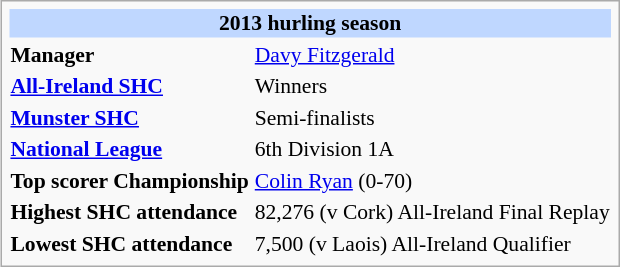<table class="infobox vevent" style="font-size: 90%;">
<tr>
<th style="background: #BFD7FF; text-align: center" colspan="3">2013 hurling season</th>
</tr>
<tr>
<td><strong>Manager</strong></td>
<td colspan="2"><a href='#'>Davy Fitzgerald</a></td>
</tr>
<tr>
<td><strong><a href='#'>All-Ireland SHC</a></strong></td>
<td colspan="2">Winners</td>
</tr>
<tr>
<td><strong><a href='#'>Munster SHC</a></strong></td>
<td colspan="2">Semi-finalists</td>
</tr>
<tr>
<td><strong><a href='#'>National League</a></strong></td>
<td colspan="2">6th Division 1A</td>
</tr>
<tr>
<td><strong>Top scorer Championship</strong></td>
<td colspan="2"><a href='#'>Colin Ryan</a> (0-70)</td>
</tr>
<tr>
<td><strong>Highest SHC attendance</strong></td>
<td colspan="2">82,276 (v Cork) All-Ireland Final Replay</td>
</tr>
<tr>
<td><strong>Lowest SHC attendance</strong></td>
<td colspan="2">7,500 (v Laois) All-Ireland Qualifier</td>
</tr>
</table>
